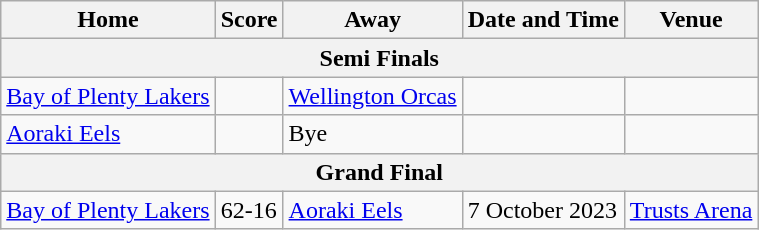<table class="wikitable">
<tr>
<th>Home</th>
<th>Score</th>
<th>Away</th>
<th>Date and Time</th>
<th>Venue</th>
</tr>
<tr>
<th colspan="5">Semi Finals</th>
</tr>
<tr>
<td> <a href='#'>Bay of Plenty Lakers</a></td>
<td></td>
<td> <a href='#'>Wellington Orcas</a></td>
<td></td>
<td></td>
</tr>
<tr>
<td> <a href='#'>Aoraki Eels</a></td>
<td></td>
<td>Bye</td>
<td></td>
<td></td>
</tr>
<tr>
<th colspan="5">Grand Final</th>
</tr>
<tr>
<td> <a href='#'>Bay of Plenty Lakers</a></td>
<td>62-16</td>
<td> <a href='#'>Aoraki Eels</a></td>
<td>7 October 2023</td>
<td><a href='#'>Trusts Arena</a></td>
</tr>
</table>
